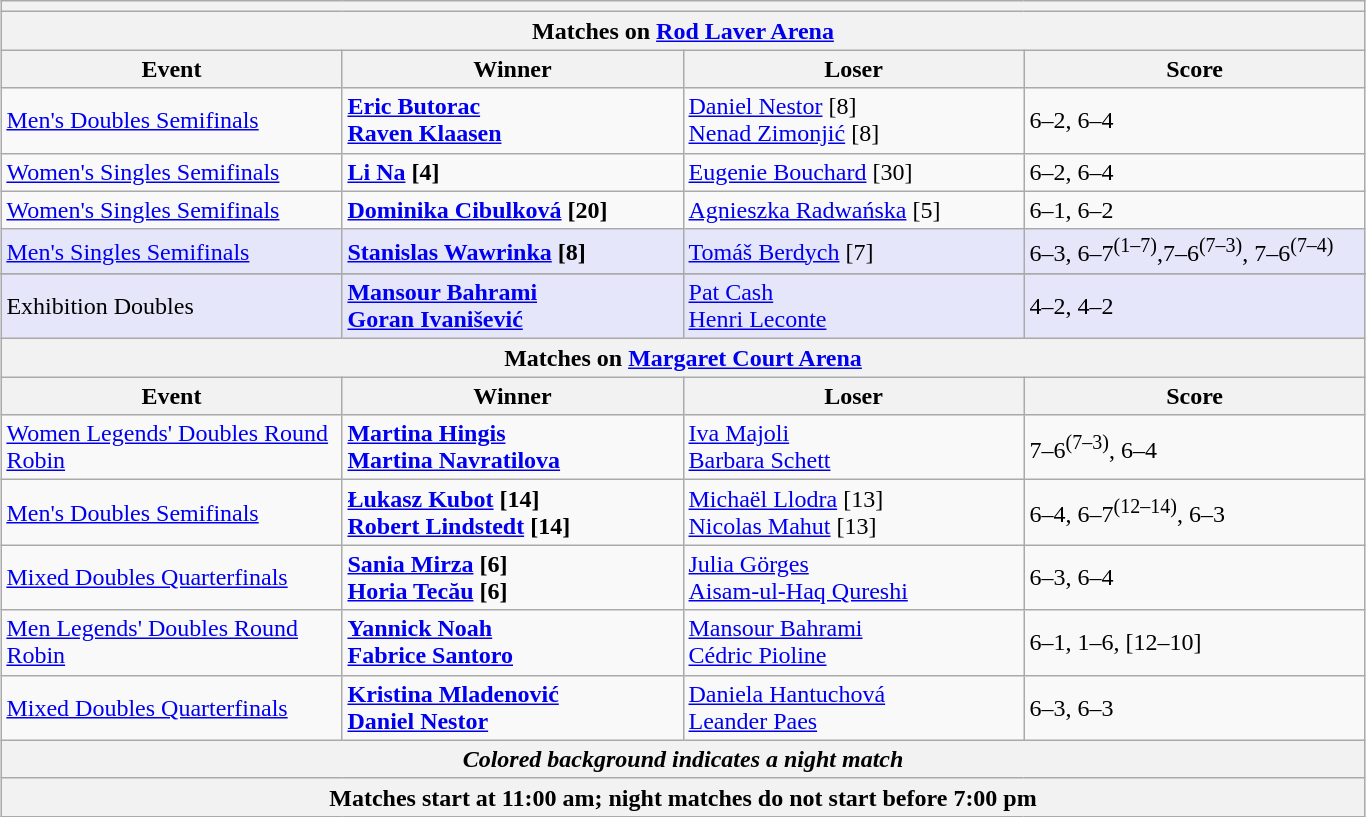<table class="wikitable collapsible uncollapsed" style="margin:1em auto;">
<tr>
<th colspan=4></th>
</tr>
<tr>
<th colspan=4><strong>Matches on <a href='#'>Rod Laver Arena</a></strong></th>
</tr>
<tr>
<th style="width:220px;">Event</th>
<th style="width:220px;">Winner</th>
<th style="width:220px;">Loser</th>
<th style="width:220px;">Score</th>
</tr>
<tr>
<td><a href='#'>Men's Doubles Semifinals</a></td>
<td><strong> <a href='#'>Eric Butorac</a> <br>  <a href='#'>Raven Klaasen</a></strong></td>
<td> <a href='#'>Daniel Nestor</a> [8] <br>  <a href='#'>Nenad Zimonjić</a> [8]</td>
<td>6–2, 6–4</td>
</tr>
<tr>
<td><a href='#'>Women's Singles Semifinals</a></td>
<td><strong> <a href='#'>Li Na</a> [4]</strong></td>
<td> <a href='#'>Eugenie Bouchard</a> [30]</td>
<td>6–2, 6–4</td>
</tr>
<tr>
<td><a href='#'>Women's Singles Semifinals</a></td>
<td> <strong><a href='#'>Dominika Cibulková</a> [20]</strong></td>
<td> <a href='#'>Agnieszka Radwańska</a> [5]</td>
<td>6–1, 6–2</td>
</tr>
<tr bgcolor=lavender>
<td><a href='#'>Men's Singles Semifinals</a></td>
<td> <strong><a href='#'>Stanislas Wawrinka</a> [8]</strong></td>
<td> <a href='#'>Tomáš Berdych</a> [7]</td>
<td>6–3, 6–7<sup>(1–7)</sup>,7–6<sup>(7–3)</sup>, 7–6<sup>(7–4)</sup></td>
</tr>
<tr>
</tr>
<tr bgcolor=lavender>
<td>Exhibition Doubles</td>
<td> <strong><a href='#'>Mansour Bahrami</a> <br>  <a href='#'>Goran Ivanišević</a></strong></td>
<td> <a href='#'>Pat Cash</a> <br>  <a href='#'>Henri Leconte</a></td>
<td>4–2, 4–2</td>
</tr>
<tr>
<th colspan=4><strong>Matches on <a href='#'>Margaret Court Arena</a></strong></th>
</tr>
<tr>
<th style="width:220px;">Event</th>
<th style="width:220px;">Winner</th>
<th style="width:220px;">Loser</th>
<th style="width:220px;">Score</th>
</tr>
<tr>
<td><a href='#'>Women Legends' Doubles Round Robin</a></td>
<td> <strong><a href='#'>Martina Hingis</a> <br>  <a href='#'>Martina Navratilova</a></strong></td>
<td> <a href='#'>Iva Majoli</a> <br>  <a href='#'>Barbara Schett</a></td>
<td>7–6<sup>(7–3)</sup>, 6–4</td>
</tr>
<tr>
<td><a href='#'>Men's Doubles Semifinals</a></td>
<td> <strong><a href='#'>Łukasz Kubot</a> [14] <br>  <a href='#'>Robert Lindstedt</a> [14]</strong></td>
<td> <a href='#'>Michaël Llodra</a> [13] <br>  <a href='#'>Nicolas Mahut</a> [13]</td>
<td>6–4, 6–7<sup>(12–14)</sup>, 6–3</td>
</tr>
<tr>
<td><a href='#'>Mixed Doubles Quarterfinals</a></td>
<td> <strong><a href='#'>Sania Mirza</a> [6] <br>  <a href='#'>Horia Tecău</a> [6]</strong></td>
<td> <a href='#'>Julia Görges</a> <br>  <a href='#'>Aisam-ul-Haq Qureshi</a></td>
<td>6–3, 6–4</td>
</tr>
<tr>
<td><a href='#'>Men Legends' Doubles Round Robin</a></td>
<td> <strong><a href='#'>Yannick Noah</a> <br>  <a href='#'>Fabrice Santoro</a></strong></td>
<td> <a href='#'>Mansour Bahrami</a> <br>  <a href='#'>Cédric Pioline</a></td>
<td>6–1, 1–6, [12–10]</td>
</tr>
<tr>
<td><a href='#'>Mixed Doubles Quarterfinals</a></td>
<td> <strong><a href='#'>Kristina Mladenović</a> <br>  <a href='#'>Daniel Nestor</a></strong></td>
<td> <a href='#'>Daniela Hantuchová</a> <br>  <a href='#'>Leander Paes</a></td>
<td>6–3, 6–3</td>
</tr>
<tr>
<th colspan=4><em>Colored background indicates a night match</em></th>
</tr>
<tr>
<th colspan=4>Matches start at 11:00 am; night matches do not start before 7:00 pm</th>
</tr>
</table>
